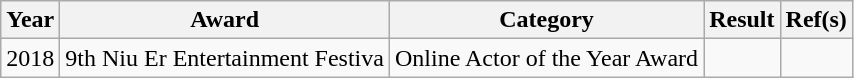<table class="wikitable">
<tr>
<th>Year</th>
<th>Award</th>
<th>Category</th>
<th>Result</th>
<th>Ref(s)</th>
</tr>
<tr>
<td>2018</td>
<td>9th Niu Er Entertainment Festiva</td>
<td>Online Actor of the Year Award</td>
<td></td>
<td></td>
</tr>
</table>
